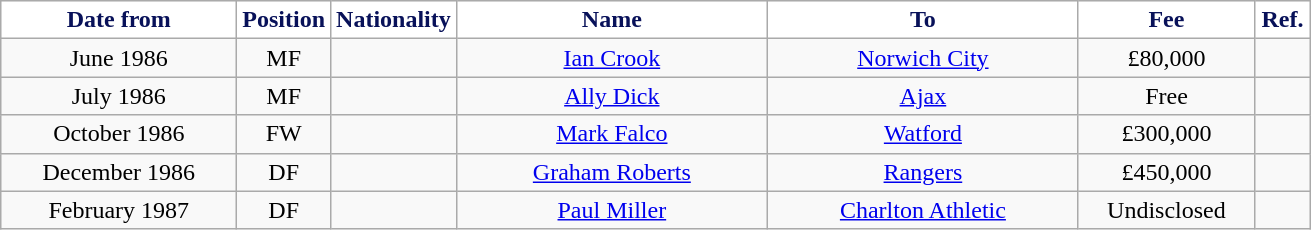<table class="wikitable" style="text-align:center">
<tr>
<th style="background:#FFFFFF; color:#081159; width:150px;">Date from</th>
<th style="background:#FFFFFF; color:#081159; width:50px;">Position</th>
<th style="background:#FFFFFF; color:#081159; width:50px;">Nationality</th>
<th style="background:#FFFFFF; color:#081159; width:200px;">Name</th>
<th style="background:#FFFFFF; color:#081159; width:200px;">To</th>
<th style="background:#FFFFFF; color:#081159; width:110px;">Fee</th>
<th style="background:#FFFFFF; color:#081159; width:30px;">Ref.</th>
</tr>
<tr>
<td>June 1986</td>
<td>MF</td>
<td></td>
<td><a href='#'>Ian Crook</a></td>
<td> <a href='#'>Norwich City</a></td>
<td>£80,000</td>
<td></td>
</tr>
<tr>
<td>July 1986</td>
<td>MF</td>
<td></td>
<td><a href='#'>Ally Dick</a></td>
<td> <a href='#'>Ajax</a></td>
<td>Free</td>
<td></td>
</tr>
<tr>
<td>October 1986</td>
<td>FW</td>
<td></td>
<td><a href='#'>Mark Falco</a></td>
<td> <a href='#'>Watford</a></td>
<td>£300,000</td>
<td></td>
</tr>
<tr>
<td>December 1986</td>
<td>DF</td>
<td></td>
<td><a href='#'>Graham Roberts</a></td>
<td> <a href='#'>Rangers</a></td>
<td>£450,000</td>
<td></td>
</tr>
<tr>
<td>February 1987</td>
<td>DF</td>
<td></td>
<td><a href='#'>Paul Miller</a></td>
<td> <a href='#'>Charlton Athletic</a></td>
<td>Undisclosed</td>
<td></td>
</tr>
</table>
